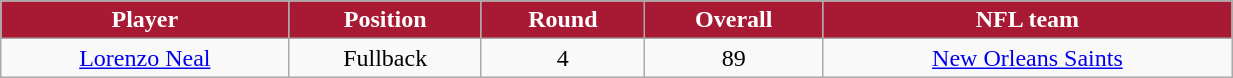<table class="wikitable" width="65%">
<tr align="center"  style="background:#A81933;color:#FFFFFF;">
<td><strong>Player</strong></td>
<td><strong>Position</strong></td>
<td><strong>Round</strong></td>
<td><strong>Overall</strong></td>
<td><strong>NFL team</strong></td>
</tr>
<tr align="center" bgcolor="">
<td><a href='#'>Lorenzo Neal</a></td>
<td>Fullback</td>
<td>4</td>
<td>89</td>
<td><a href='#'>New Orleans Saints</a></td>
</tr>
</table>
